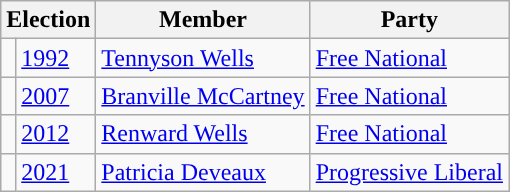<table class="wikitable">
<tr>
<th colspan="2">Election</th>
<th>Member</th>
<th>Party</th>
</tr>
<tr>
<td style="background-color: "></td>
<td><a href='#'>1992</a></td>
<td><a href='#'>Tennyson Wells</a></td>
<td><a href='#'>Free National</a></td>
</tr>
<tr>
<td style="background-color: "></td>
<td><a href='#'>2007</a></td>
<td><a href='#'>Branville McCartney</a></td>
<td><a href='#'>Free National</a></td>
</tr>
<tr>
<td style="background-color: "></td>
<td><a href='#'>2012</a></td>
<td><a href='#'>Renward Wells</a></td>
<td><a href='#'>Free National</a></td>
</tr>
<tr>
<td style="background-color: "></td>
<td><a href='#'>2021</a></td>
<td><a href='#'>Patricia Deveaux</a></td>
<td><a href='#'>Progressive Liberal</a></td>
</tr>
</table>
